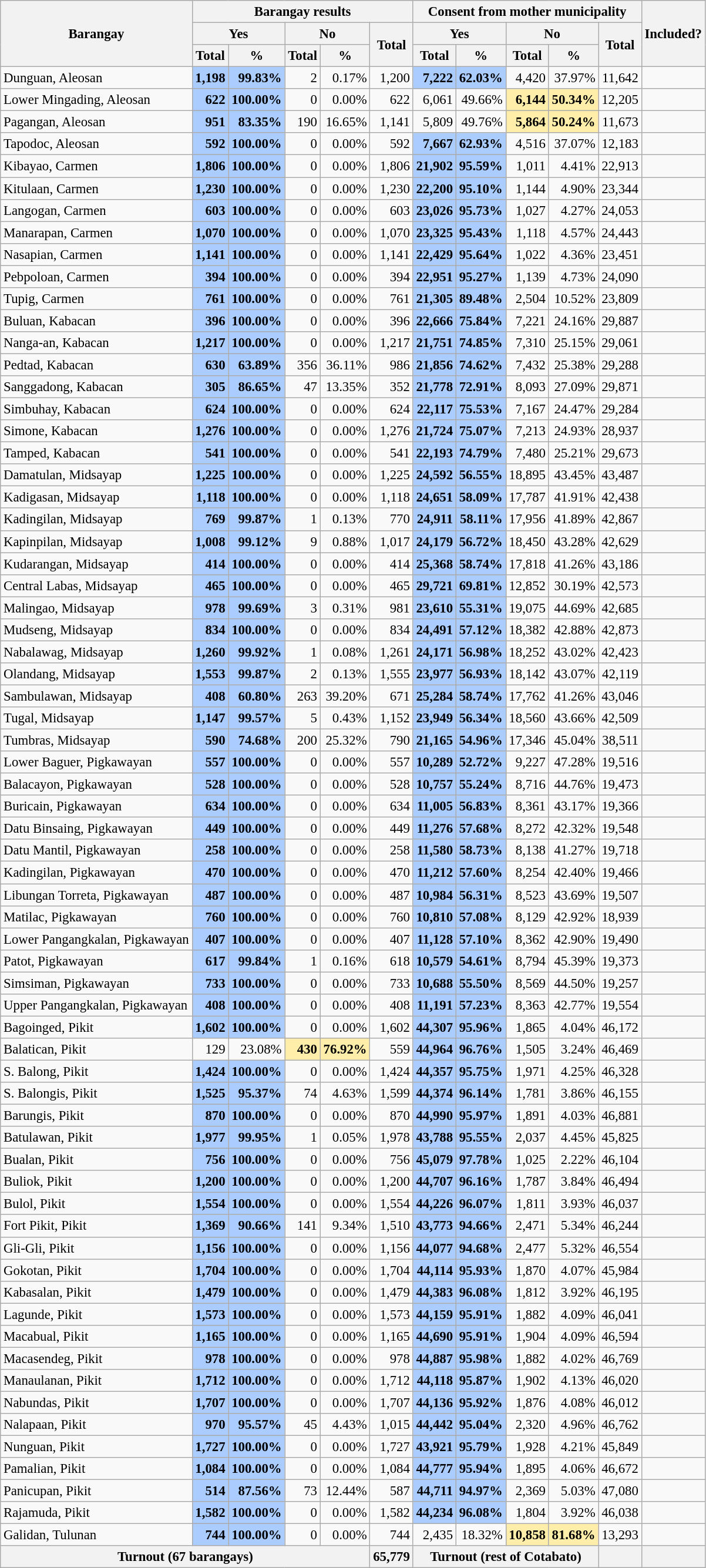<table class="wikitable" style="text-align:right; font-size:95%;">
<tr>
<th rowspan="3">Barangay</th>
<th colspan="5">Barangay results</th>
<th colspan="5">Consent from mother municipality</th>
<th rowspan="3">Included?</th>
</tr>
<tr>
<th colspan="2">Yes</th>
<th colspan="2">No</th>
<th rowspan="2">Total</th>
<th colspan="2">Yes</th>
<th colspan="2">No</th>
<th rowspan="2">Total</th>
</tr>
<tr>
<th>Total</th>
<th>%</th>
<th>Total</th>
<th>%</th>
<th>Total</th>
<th>%</th>
<th>Total</th>
<th>%</th>
</tr>
<tr>
<td align="left">Dunguan, Aleosan</td>
<td style="background:#acf"><strong>1,198</strong></td>
<td style="background:#acf"><strong>99.83%</strong></td>
<td>2</td>
<td>0.17%</td>
<td>1,200</td>
<td style="background:#acf"><strong>7,222</strong></td>
<td style="background:#acf"><strong>62.03%</strong></td>
<td>4,420</td>
<td>37.97%</td>
<td>11,642</td>
<td></td>
</tr>
<tr>
<td align="left">Lower Mingading, Aleosan</td>
<td style="background:#acf"><strong>622</strong></td>
<td style="background:#acf"><strong>100.00%</strong></td>
<td>0</td>
<td>0.00%</td>
<td>622</td>
<td>6,061</td>
<td>49.66%</td>
<td style="background:#fea"><strong>6,144</strong></td>
<td style="background:#fea"><strong>50.34%</strong></td>
<td>12,205</td>
<td></td>
</tr>
<tr>
<td align="left">Pagangan, Aleosan</td>
<td style="background:#acf"><strong>951</strong></td>
<td style="background:#acf"><strong>83.35%</strong></td>
<td>190</td>
<td>16.65%</td>
<td>1,141</td>
<td>5,809</td>
<td>49.76%</td>
<td style="background:#fea"><strong>5,864</strong></td>
<td style="background:#fea"><strong>50.24%</strong></td>
<td>11,673</td>
<td></td>
</tr>
<tr>
<td align="left">Tapodoc, Aleosan</td>
<td style="background:#acf"><strong>592</strong></td>
<td style="background:#acf"><strong>100.00%</strong></td>
<td>0</td>
<td>0.00%</td>
<td>592</td>
<td style="background:#acf"><strong>7,667</strong></td>
<td style="background:#acf"><strong>62.93%</strong></td>
<td>4,516</td>
<td>37.07%</td>
<td>12,183</td>
<td></td>
</tr>
<tr>
<td align="left">Kibayao, Carmen</td>
<td style="background:#acf"><strong>1,806</strong></td>
<td style="background:#acf"><strong>100.00%</strong></td>
<td>0</td>
<td>0.00%</td>
<td>1,806</td>
<td style="background:#acf"><strong>21,902</strong></td>
<td style="background:#acf"><strong>95.59%</strong></td>
<td>1,011</td>
<td>4.41%</td>
<td>22,913</td>
<td></td>
</tr>
<tr>
<td align="left">Kitulaan, Carmen</td>
<td style="background:#acf"><strong>1,230</strong></td>
<td style="background:#acf"><strong>100.00%</strong></td>
<td>0</td>
<td>0.00%</td>
<td>1,230</td>
<td style="background:#acf"><strong>22,200</strong></td>
<td style="background:#acf"><strong>95.10%</strong></td>
<td>1,144</td>
<td>4.90%</td>
<td>23,344</td>
<td></td>
</tr>
<tr>
<td align="left">Langogan, Carmen</td>
<td style="background:#acf"><strong>603</strong></td>
<td style="background:#acf"><strong>100.00%</strong></td>
<td>0</td>
<td>0.00%</td>
<td>603</td>
<td style="background:#acf"><strong>23,026</strong></td>
<td style="background:#acf"><strong>95.73%</strong></td>
<td>1,027</td>
<td>4.27%</td>
<td>24,053</td>
<td></td>
</tr>
<tr>
<td align="left">Manarapan, Carmen</td>
<td style="background:#acf"><strong>1,070</strong></td>
<td style="background:#acf"><strong>100.00%</strong></td>
<td>0</td>
<td>0.00%</td>
<td>1,070</td>
<td style="background:#acf"><strong>23,325</strong></td>
<td style="background:#acf"><strong>95.43%</strong></td>
<td>1,118</td>
<td>4.57%</td>
<td>24,443</td>
<td></td>
</tr>
<tr>
<td align="left">Nasapian, Carmen</td>
<td style="background:#acf"><strong>1,141</strong></td>
<td style="background:#acf"><strong>100.00%</strong></td>
<td>0</td>
<td>0.00%</td>
<td>1,141</td>
<td style="background:#acf"><strong>22,429</strong></td>
<td style="background:#acf"><strong>95.64%</strong></td>
<td>1,022</td>
<td>4.36%</td>
<td>23,451</td>
<td></td>
</tr>
<tr>
<td align="left">Pebpoloan, Carmen</td>
<td style="background:#acf"><strong>394</strong></td>
<td style="background:#acf"><strong>100.00%</strong></td>
<td>0</td>
<td>0.00%</td>
<td>394</td>
<td style="background:#acf"><strong>22,951</strong></td>
<td style="background:#acf"><strong>95.27%</strong></td>
<td>1,139</td>
<td>4.73%</td>
<td>24,090</td>
<td></td>
</tr>
<tr>
<td align="left">Tupig, Carmen</td>
<td style="background:#acf"><strong>761</strong></td>
<td style="background:#acf"><strong>100.00%</strong></td>
<td>0</td>
<td>0.00%</td>
<td>761</td>
<td style="background:#acf"><strong>21,305</strong></td>
<td style="background:#acf"><strong>89.48%</strong></td>
<td>2,504</td>
<td>10.52%</td>
<td>23,809</td>
<td></td>
</tr>
<tr>
<td align="left">Buluan, Kabacan</td>
<td style="background:#acf"><strong>396</strong></td>
<td style="background:#acf"><strong>100.00%</strong></td>
<td>0</td>
<td>0.00%</td>
<td>396</td>
<td style="background:#acf"><strong>22,666</strong></td>
<td style="background:#acf"><strong>75.84%</strong></td>
<td>7,221</td>
<td>24.16%</td>
<td>29,887</td>
<td></td>
</tr>
<tr>
<td align="left">Nanga-an, Kabacan</td>
<td style="background:#acf"><strong>1,217</strong></td>
<td style="background:#acf"><strong>100.00%</strong></td>
<td>0</td>
<td>0.00%</td>
<td>1,217</td>
<td style="background:#acf"><strong>21,751</strong></td>
<td style="background:#acf"><strong>74.85%</strong></td>
<td>7,310</td>
<td>25.15%</td>
<td>29,061</td>
<td></td>
</tr>
<tr>
<td align="left">Pedtad, Kabacan</td>
<td style="background:#acf"><strong>630</strong></td>
<td style="background:#acf"><strong>63.89%</strong></td>
<td>356</td>
<td>36.11%</td>
<td>986</td>
<td style="background:#acf"><strong>21,856</strong></td>
<td style="background:#acf"><strong>74.62%</strong></td>
<td>7,432</td>
<td>25.38%</td>
<td>29,288</td>
<td></td>
</tr>
<tr>
<td align="left">Sanggadong, Kabacan</td>
<td style="background:#acf"><strong>305</strong></td>
<td style="background:#acf"><strong>86.65%</strong></td>
<td>47</td>
<td>13.35%</td>
<td>352</td>
<td style="background:#acf"><strong>21,778</strong></td>
<td style="background:#acf"><strong>72.91%</strong></td>
<td>8,093</td>
<td>27.09%</td>
<td>29,871</td>
<td></td>
</tr>
<tr>
<td align="left">Simbuhay, Kabacan</td>
<td style="background:#acf"><strong>624</strong></td>
<td style="background:#acf"><strong>100.00%</strong></td>
<td>0</td>
<td>0.00%</td>
<td>624</td>
<td style="background:#acf"><strong>22,117</strong></td>
<td style="background:#acf"><strong>75.53%</strong></td>
<td>7,167</td>
<td>24.47%</td>
<td>29,284</td>
<td></td>
</tr>
<tr>
<td align="left">Simone, Kabacan</td>
<td style="background:#acf"><strong>1,276</strong></td>
<td style="background:#acf"><strong>100.00%</strong></td>
<td>0</td>
<td>0.00%</td>
<td>1,276</td>
<td style="background:#acf"><strong>21,724</strong></td>
<td style="background:#acf"><strong>75.07%</strong></td>
<td>7,213</td>
<td>24.93%</td>
<td>28,937</td>
<td></td>
</tr>
<tr>
<td align="left">Tamped, Kabacan</td>
<td style="background:#acf"><strong>541</strong></td>
<td style="background:#acf"><strong>100.00%</strong></td>
<td>0</td>
<td>0.00%</td>
<td>541</td>
<td style="background:#acf"><strong>22,193</strong></td>
<td style="background:#acf"><strong>74.79%</strong></td>
<td>7,480</td>
<td>25.21%</td>
<td>29,673</td>
<td></td>
</tr>
<tr>
<td align="left">Damatulan, Midsayap</td>
<td style="background:#acf"><strong>1,225</strong></td>
<td style="background:#acf"><strong>100.00%</strong></td>
<td>0</td>
<td>0.00%</td>
<td>1,225</td>
<td style="background:#acf"><strong>24,592</strong></td>
<td style="background:#acf"><strong>56.55%</strong></td>
<td>18,895</td>
<td>43.45%</td>
<td>43,487</td>
<td></td>
</tr>
<tr>
<td align="left">Kadigasan, Midsayap</td>
<td style="background:#acf"><strong>1,118</strong></td>
<td style="background:#acf"><strong>100.00%</strong></td>
<td>0</td>
<td>0.00%</td>
<td>1,118</td>
<td style="background:#acf"><strong>24,651</strong></td>
<td style="background:#acf"><strong>58.09%</strong></td>
<td>17,787</td>
<td>41.91%</td>
<td>42,438</td>
<td></td>
</tr>
<tr>
<td align="left">Kadingilan, Midsayap</td>
<td style="background:#acf"><strong>769</strong></td>
<td style="background:#acf"><strong>99.87%</strong></td>
<td>1</td>
<td>0.13%</td>
<td>770</td>
<td style="background:#acf"><strong>24,911</strong></td>
<td style="background:#acf"><strong>58.11%</strong></td>
<td>17,956</td>
<td>41.89%</td>
<td>42,867</td>
<td></td>
</tr>
<tr>
<td align="left">Kapinpilan, Midsayap</td>
<td style="background:#acf"><strong>1,008</strong></td>
<td style="background:#acf"><strong>99.12%</strong></td>
<td>9</td>
<td>0.88%</td>
<td>1,017</td>
<td style="background:#acf"><strong>24,179</strong></td>
<td style="background:#acf"><strong>56.72%</strong></td>
<td>18,450</td>
<td>43.28%</td>
<td>42,629</td>
<td></td>
</tr>
<tr>
<td align="left">Kudarangan, Midsayap</td>
<td style="background:#acf"><strong>414</strong></td>
<td style="background:#acf"><strong>100.00%</strong></td>
<td>0</td>
<td>0.00%</td>
<td>414</td>
<td style="background:#acf"><strong>25,368</strong></td>
<td style="background:#acf"><strong>58.74%</strong></td>
<td>17,818</td>
<td>41.26%</td>
<td>43,186</td>
<td></td>
</tr>
<tr>
<td align="left">Central Labas, Midsayap</td>
<td style="background:#acf"><strong>465</strong></td>
<td style="background:#acf"><strong>100.00%</strong></td>
<td>0</td>
<td>0.00%</td>
<td>465</td>
<td style="background:#acf"><strong>29,721</strong></td>
<td style="background:#acf"><strong>69.81%</strong></td>
<td>12,852</td>
<td>30.19%</td>
<td>42,573</td>
<td></td>
</tr>
<tr>
<td align="left">Malingao, Midsayap</td>
<td style="background:#acf"><strong>978</strong></td>
<td style="background:#acf"><strong>99.69%</strong></td>
<td>3</td>
<td>0.31%</td>
<td>981</td>
<td style="background:#acf"><strong>23,610</strong></td>
<td style="background:#acf"><strong>55.31%</strong></td>
<td>19,075</td>
<td>44.69%</td>
<td>42,685</td>
<td></td>
</tr>
<tr>
<td align="left">Mudseng, Midsayap</td>
<td style="background:#acf"><strong>834</strong></td>
<td style="background:#acf"><strong>100.00%</strong></td>
<td>0</td>
<td>0.00%</td>
<td>834</td>
<td style="background:#acf"><strong>24,491</strong></td>
<td style="background:#acf"><strong>57.12%</strong></td>
<td>18,382</td>
<td>42.88%</td>
<td>42,873</td>
<td></td>
</tr>
<tr>
<td align="left">Nabalawag, Midsayap</td>
<td style="background:#acf"><strong>1,260</strong></td>
<td style="background:#acf"><strong>99.92%</strong></td>
<td>1</td>
<td>0.08%</td>
<td>1,261</td>
<td style="background:#acf"><strong>24,171</strong></td>
<td style="background:#acf"><strong>56.98%</strong></td>
<td>18,252</td>
<td>43.02%</td>
<td>42,423</td>
<td></td>
</tr>
<tr>
<td align="left">Olandang, Midsayap</td>
<td style="background:#acf"><strong>1,553</strong></td>
<td style="background:#acf"><strong>99.87%</strong></td>
<td>2</td>
<td>0.13%</td>
<td>1,555</td>
<td style="background:#acf"><strong>23,977</strong></td>
<td style="background:#acf"><strong>56.93%</strong></td>
<td>18,142</td>
<td>43.07%</td>
<td>42,119</td>
<td></td>
</tr>
<tr>
<td align="left">Sambulawan, Midsayap</td>
<td style="background:#acf"><strong>408</strong></td>
<td style="background:#acf"><strong>60.80%</strong></td>
<td>263</td>
<td>39.20%</td>
<td>671</td>
<td style="background:#acf"><strong>25,284</strong></td>
<td style="background:#acf"><strong>58.74%</strong></td>
<td>17,762</td>
<td>41.26%</td>
<td>43,046</td>
<td></td>
</tr>
<tr>
<td align="left">Tugal, Midsayap</td>
<td style="background:#acf"><strong>1,147</strong></td>
<td style="background:#acf"><strong>99.57%</strong></td>
<td>5</td>
<td>0.43%</td>
<td>1,152</td>
<td style="background:#acf"><strong>23,949</strong></td>
<td style="background:#acf"><strong>56.34%</strong></td>
<td>18,560</td>
<td>43.66%</td>
<td>42,509</td>
<td></td>
</tr>
<tr>
<td align="left">Tumbras, Midsayap</td>
<td style="background:#acf"><strong>590</strong></td>
<td style="background:#acf"><strong>74.68%</strong></td>
<td>200</td>
<td>25.32%</td>
<td>790</td>
<td style="background:#acf"><strong>21,165</strong></td>
<td style="background:#acf"><strong>54.96%</strong></td>
<td>17,346</td>
<td>45.04%</td>
<td>38,511</td>
<td></td>
</tr>
<tr>
<td align="left">Lower Baguer, Pigkawayan</td>
<td style="background:#acf"><strong>557</strong></td>
<td style="background:#acf"><strong>100.00%</strong></td>
<td>0</td>
<td>0.00%</td>
<td>557</td>
<td style="background:#acf"><strong>10,289</strong></td>
<td style="background:#acf"><strong>52.72%</strong></td>
<td>9,227</td>
<td>47.28%</td>
<td>19,516</td>
<td></td>
</tr>
<tr>
<td align="left">Balacayon, Pigkawayan</td>
<td style="background:#acf"><strong>528</strong></td>
<td style="background:#acf"><strong>100.00%</strong></td>
<td>0</td>
<td>0.00%</td>
<td>528</td>
<td style="background:#acf"><strong>10,757</strong></td>
<td style="background:#acf"><strong>55.24%</strong></td>
<td>8,716</td>
<td>44.76%</td>
<td>19,473</td>
<td></td>
</tr>
<tr>
<td align="left">Buricain, Pigkawayan</td>
<td style="background:#acf"><strong>634</strong></td>
<td style="background:#acf"><strong>100.00%</strong></td>
<td>0</td>
<td>0.00%</td>
<td>634</td>
<td style="background:#acf"><strong>11,005</strong></td>
<td style="background:#acf"><strong>56.83%</strong></td>
<td>8,361</td>
<td>43.17%</td>
<td>19,366</td>
<td></td>
</tr>
<tr>
<td align="left">Datu Binsaing, Pigkawayan</td>
<td style="background:#acf"><strong>449</strong></td>
<td style="background:#acf"><strong>100.00%</strong></td>
<td>0</td>
<td>0.00%</td>
<td>449</td>
<td style="background:#acf"><strong>11,276</strong></td>
<td style="background:#acf"><strong>57.68%</strong></td>
<td>8,272</td>
<td>42.32%</td>
<td>19,548</td>
<td></td>
</tr>
<tr>
<td align="left">Datu Mantil, Pigkawayan</td>
<td style="background:#acf"><strong>258</strong></td>
<td style="background:#acf"><strong>100.00%</strong></td>
<td>0</td>
<td>0.00%</td>
<td>258</td>
<td style="background:#acf"><strong>11,580</strong></td>
<td style="background:#acf"><strong>58.73%</strong></td>
<td>8,138</td>
<td>41.27%</td>
<td>19,718</td>
<td></td>
</tr>
<tr>
<td align="left">Kadingilan, Pigkawayan</td>
<td style="background:#acf"><strong>470</strong></td>
<td style="background:#acf"><strong>100.00%</strong></td>
<td>0</td>
<td>0.00%</td>
<td>470</td>
<td style="background:#acf"><strong>11,212</strong></td>
<td style="background:#acf"><strong>57.60%</strong></td>
<td>8,254</td>
<td>42.40%</td>
<td>19,466</td>
<td></td>
</tr>
<tr>
<td align="left">Libungan Torreta, Pigkawayan</td>
<td style="background:#acf"><strong>487</strong></td>
<td style="background:#acf"><strong>100.00%</strong></td>
<td>0</td>
<td>0.00%</td>
<td>487</td>
<td style="background:#acf"><strong>10,984</strong></td>
<td style="background:#acf"><strong>56.31%</strong></td>
<td>8,523</td>
<td>43.69%</td>
<td>19,507</td>
<td></td>
</tr>
<tr>
<td align="left">Matilac, Pigkawayan</td>
<td style="background:#acf"><strong>760</strong></td>
<td style="background:#acf"><strong>100.00%</strong></td>
<td>0</td>
<td>0.00%</td>
<td>760</td>
<td style="background:#acf"><strong>10,810</strong></td>
<td style="background:#acf"><strong>57.08%</strong></td>
<td>8,129</td>
<td>42.92%</td>
<td>18,939</td>
<td></td>
</tr>
<tr>
<td align="left">Lower Pangangkalan, Pigkawayan</td>
<td style="background:#acf"><strong>407</strong></td>
<td style="background:#acf"><strong>100.00%</strong></td>
<td>0</td>
<td>0.00%</td>
<td>407</td>
<td style="background:#acf"><strong>11,128</strong></td>
<td style="background:#acf"><strong>57.10%</strong></td>
<td>8,362</td>
<td>42.90%</td>
<td>19,490</td>
<td></td>
</tr>
<tr>
<td align="left">Patot, Pigkawayan</td>
<td style="background:#acf"><strong>617</strong></td>
<td style="background:#acf"><strong>99.84%</strong></td>
<td>1</td>
<td>0.16%</td>
<td>618</td>
<td style="background:#acf"><strong>10,579</strong></td>
<td style="background:#acf"><strong>54.61%</strong></td>
<td>8,794</td>
<td>45.39%</td>
<td>19,373</td>
<td></td>
</tr>
<tr>
<td align="left">Simsiman, Pigkawayan</td>
<td style="background:#acf"><strong>733</strong></td>
<td style="background:#acf"><strong>100.00%</strong></td>
<td>0</td>
<td>0.00%</td>
<td>733</td>
<td style="background:#acf"><strong>10,688</strong></td>
<td style="background:#acf"><strong>55.50%</strong></td>
<td>8,569</td>
<td>44.50%</td>
<td>19,257</td>
<td></td>
</tr>
<tr>
<td align="left">Upper Pangangkalan, Pigkawayan</td>
<td style="background:#acf"><strong>408</strong></td>
<td style="background:#acf"><strong>100.00%</strong></td>
<td>0</td>
<td>0.00%</td>
<td>408</td>
<td style="background:#acf"><strong>11,191</strong></td>
<td style="background:#acf"><strong>57.23%</strong></td>
<td>8,363</td>
<td>42.77%</td>
<td>19,554</td>
<td></td>
</tr>
<tr>
<td align="left">Bagoinged, Pikit</td>
<td style="background:#acf"><strong>1,602</strong></td>
<td style="background:#acf"><strong>100.00%</strong></td>
<td>0</td>
<td>0.00%</td>
<td>1,602</td>
<td style="background:#acf"><strong>44,307</strong></td>
<td style="background:#acf"><strong>95.96%</strong></td>
<td>1,865</td>
<td>4.04%</td>
<td>46,172</td>
<td></td>
</tr>
<tr>
<td align="left">Balatican, Pikit</td>
<td>129</td>
<td>23.08%</td>
<td style="background:#fea"><strong>430</strong></td>
<td style="background:#fea"><strong>76.92%</strong></td>
<td>559</td>
<td style="background:#acf"><strong>44,964</strong></td>
<td style="background:#acf"><strong>96.76%</strong></td>
<td>1,505</td>
<td>3.24%</td>
<td>46,469</td>
<td></td>
</tr>
<tr>
<td align="left">S. Balong, Pikit</td>
<td style="background:#acf"><strong>1,424</strong></td>
<td style="background:#acf"><strong>100.00%</strong></td>
<td>0</td>
<td>0.00%</td>
<td>1,424</td>
<td style="background:#acf"><strong>44,357</strong></td>
<td style="background:#acf"><strong>95.75%</strong></td>
<td>1,971</td>
<td>4.25%</td>
<td>46,328</td>
<td></td>
</tr>
<tr>
<td align="left">S. Balongis, Pikit</td>
<td style="background:#acf"><strong>1,525</strong></td>
<td style="background:#acf"><strong>95.37%</strong></td>
<td>74</td>
<td>4.63%</td>
<td>1,599</td>
<td style="background:#acf"><strong>44,374</strong></td>
<td style="background:#acf"><strong>96.14%</strong></td>
<td>1,781</td>
<td>3.86%</td>
<td>46,155</td>
<td></td>
</tr>
<tr>
<td align="left">Barungis, Pikit</td>
<td style="background:#acf"><strong>870</strong></td>
<td style="background:#acf"><strong>100.00%</strong></td>
<td>0</td>
<td>0.00%</td>
<td>870</td>
<td style="background:#acf"><strong>44,990</strong></td>
<td style="background:#acf"><strong>95.97%</strong></td>
<td>1,891</td>
<td>4.03%</td>
<td>46,881</td>
<td></td>
</tr>
<tr>
<td align="left">Batulawan, Pikit</td>
<td style="background:#acf"><strong>1,977</strong></td>
<td style="background:#acf"><strong>99.95%</strong></td>
<td>1</td>
<td>0.05%</td>
<td>1,978</td>
<td style="background:#acf"><strong>43,788</strong></td>
<td style="background:#acf"><strong>95.55%</strong></td>
<td>2,037</td>
<td>4.45%</td>
<td>45,825</td>
<td></td>
</tr>
<tr>
<td align="left">Bualan, Pikit</td>
<td style="background:#acf"><strong>756</strong></td>
<td style="background:#acf"><strong>100.00%</strong></td>
<td>0</td>
<td>0.00%</td>
<td>756</td>
<td style="background:#acf"><strong>45,079</strong></td>
<td style="background:#acf"><strong>97.78%</strong></td>
<td>1,025</td>
<td>2.22%</td>
<td>46,104</td>
<td></td>
</tr>
<tr>
<td align="left">Buliok, Pikit</td>
<td style="background:#acf"><strong>1,200</strong></td>
<td style="background:#acf"><strong>100.00%</strong></td>
<td>0</td>
<td>0.00%</td>
<td>1,200</td>
<td style="background:#acf"><strong>44,707</strong></td>
<td style="background:#acf"><strong>96.16%</strong></td>
<td>1,787</td>
<td>3.84%</td>
<td>46,494</td>
<td></td>
</tr>
<tr>
<td align="left">Bulol, Pikit</td>
<td style="background:#acf"><strong>1,554</strong></td>
<td style="background:#acf"><strong>100.00%</strong></td>
<td>0</td>
<td>0.00%</td>
<td>1,554</td>
<td style="background:#acf"><strong>44,226</strong></td>
<td style="background:#acf"><strong>96.07%</strong></td>
<td>1,811</td>
<td>3.93%</td>
<td>46,037</td>
<td></td>
</tr>
<tr>
<td align="left">Fort Pikit, Pikit</td>
<td style="background:#acf"><strong>1,369</strong></td>
<td style="background:#acf"><strong>90.66%</strong></td>
<td>141</td>
<td>9.34%</td>
<td>1,510</td>
<td style="background:#acf"><strong>43,773</strong></td>
<td style="background:#acf"><strong>94.66%</strong></td>
<td>2,471</td>
<td>5.34%</td>
<td>46,244</td>
<td></td>
</tr>
<tr>
<td align="left">Gli-Gli, Pikit</td>
<td style="background:#acf"><strong>1,156</strong></td>
<td style="background:#acf"><strong>100.00%</strong></td>
<td>0</td>
<td>0.00%</td>
<td>1,156</td>
<td style="background:#acf"><strong>44,077</strong></td>
<td style="background:#acf"><strong>94.68%</strong></td>
<td>2,477</td>
<td>5.32%</td>
<td>46,554</td>
<td></td>
</tr>
<tr>
<td align="left">Gokotan, Pikit</td>
<td style="background:#acf"><strong>1,704</strong></td>
<td style="background:#acf"><strong>100.00%</strong></td>
<td>0</td>
<td>0.00%</td>
<td>1,704</td>
<td style="background:#acf"><strong>44,114</strong></td>
<td style="background:#acf"><strong>95.93%</strong></td>
<td>1,870</td>
<td>4.07%</td>
<td>45,984</td>
<td></td>
</tr>
<tr>
<td align="left">Kabasalan, Pikit</td>
<td style="background:#acf"><strong>1,479</strong></td>
<td style="background:#acf"><strong>100.00%</strong></td>
<td>0</td>
<td>0.00%</td>
<td>1,479</td>
<td style="background:#acf"><strong>44,383</strong></td>
<td style="background:#acf"><strong>96.08%</strong></td>
<td>1,812</td>
<td>3.92%</td>
<td>46,195</td>
<td></td>
</tr>
<tr>
<td align="left">Lagunde, Pikit</td>
<td style="background:#acf"><strong>1,573</strong></td>
<td style="background:#acf"><strong>100.00%</strong></td>
<td>0</td>
<td>0.00%</td>
<td>1,573</td>
<td style="background:#acf"><strong>44,159</strong></td>
<td style="background:#acf"><strong>95.91%</strong></td>
<td>1,882</td>
<td>4.09%</td>
<td>46,041</td>
<td></td>
</tr>
<tr>
<td align="left">Macabual, Pikit</td>
<td style="background:#acf"><strong>1,165</strong></td>
<td style="background:#acf"><strong>100.00%</strong></td>
<td>0</td>
<td>0.00%</td>
<td>1,165</td>
<td style="background:#acf"><strong>44,690</strong></td>
<td style="background:#acf"><strong>95.91%</strong></td>
<td>1,904</td>
<td>4.09%</td>
<td>46,594</td>
<td></td>
</tr>
<tr>
<td align="left">Macasendeg, Pikit</td>
<td style="background:#acf"><strong>978</strong></td>
<td style="background:#acf"><strong>100.00%</strong></td>
<td>0</td>
<td>0.00%</td>
<td>978</td>
<td style="background:#acf"><strong>44,887</strong></td>
<td style="background:#acf"><strong>95.98%</strong></td>
<td>1,882</td>
<td>4.02%</td>
<td>46,769</td>
<td></td>
</tr>
<tr>
<td align="left">Manaulanan, Pikit</td>
<td style="background:#acf"><strong>1,712</strong></td>
<td style="background:#acf"><strong>100.00%</strong></td>
<td>0</td>
<td>0.00%</td>
<td>1,712</td>
<td style="background:#acf"><strong>44,118</strong></td>
<td style="background:#acf"><strong>95.87%</strong></td>
<td>1,902</td>
<td>4.13%</td>
<td>46,020</td>
<td></td>
</tr>
<tr>
<td align="left">Nabundas, Pikit</td>
<td style="background:#acf"><strong>1,707</strong></td>
<td style="background:#acf"><strong>100.00%</strong></td>
<td>0</td>
<td>0.00%</td>
<td>1,707</td>
<td style="background:#acf"><strong>44,136</strong></td>
<td style="background:#acf"><strong>95.92%</strong></td>
<td>1,876</td>
<td>4.08%</td>
<td>46,012</td>
<td></td>
</tr>
<tr>
<td align="left">Nalapaan, Pikit</td>
<td style="background:#acf"><strong>970</strong></td>
<td style="background:#acf"><strong>95.57%</strong></td>
<td>45</td>
<td>4.43%</td>
<td>1,015</td>
<td style="background:#acf"><strong>44,442</strong></td>
<td style="background:#acf"><strong>95.04%</strong></td>
<td>2,320</td>
<td>4.96%</td>
<td>46,762</td>
<td></td>
</tr>
<tr>
<td align="left">Nunguan, Pikit</td>
<td style="background:#acf"><strong>1,727</strong></td>
<td style="background:#acf"><strong>100.00%</strong></td>
<td>0</td>
<td>0.00%</td>
<td>1,727</td>
<td style="background:#acf"><strong>43,921</strong></td>
<td style="background:#acf"><strong>95.79%</strong></td>
<td>1,928</td>
<td>4.21%</td>
<td>45,849</td>
<td></td>
</tr>
<tr>
<td align="left">Pamalian, Pikit</td>
<td style="background:#acf"><strong>1,084</strong></td>
<td style="background:#acf"><strong>100.00%</strong></td>
<td>0</td>
<td>0.00%</td>
<td>1,084</td>
<td style="background:#acf"><strong>44,777</strong></td>
<td style="background:#acf"><strong>95.94%</strong></td>
<td>1,895</td>
<td>4.06%</td>
<td>46,672</td>
<td></td>
</tr>
<tr>
<td align="left">Panicupan, Pikit</td>
<td style="background:#acf"><strong>514</strong></td>
<td style="background:#acf"><strong>87.56%</strong></td>
<td>73</td>
<td>12.44%</td>
<td>587</td>
<td style="background:#acf"><strong>44,711</strong></td>
<td style="background:#acf"><strong>94.97%</strong></td>
<td>2,369</td>
<td>5.03%</td>
<td>47,080</td>
<td></td>
</tr>
<tr>
<td align="left">Rajamuda, Pikit</td>
<td style="background:#acf"><strong>1,582</strong></td>
<td style="background:#acf"><strong>100.00%</strong></td>
<td>0</td>
<td>0.00%</td>
<td>1,582</td>
<td style="background:#acf"><strong>44,234</strong></td>
<td style="background:#acf"><strong>96.08%</strong></td>
<td>1,804</td>
<td>3.92%</td>
<td>46,038</td>
<td></td>
</tr>
<tr>
<td align="left">Galidan, Tulunan</td>
<td style="background:#acf"><strong>744</strong></td>
<td style="background:#acf"><strong>100.00%</strong></td>
<td>0</td>
<td>0.00%</td>
<td>744</td>
<td>2,435</td>
<td>18.32%</td>
<td style="background:#fea"><strong>10,858</strong></td>
<td style="background:#fea"><strong>81.68%</strong></td>
<td>13,293</td>
<td></td>
</tr>
<tr>
<th colspan="5">Turnout (67 barangays)</th>
<th>65,779</th>
<th colspan="4">Turnout (rest of Cotabato)</th>
<th></th>
<th></th>
</tr>
</table>
